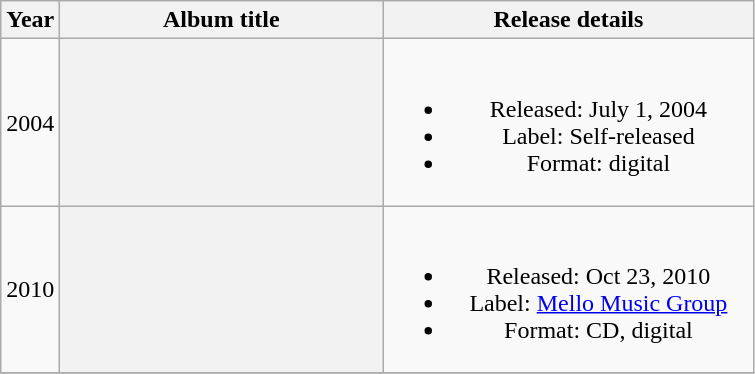<table class="wikitable plainrowheaders" style="text-align:center;">
<tr>
<th>Year</th>
<th scope="col" rowspan="1" style="width:13em;">Album title</th>
<th scope="col" rowspan="1" style="width:15em;">Release details</th>
</tr>
<tr>
<td>2004</td>
<th></th>
<td><br><ul><li>Released: July 1, 2004</li><li>Label: Self-released</li><li>Format: digital</li></ul></td>
</tr>
<tr>
<td>2010</td>
<th></th>
<td><br><ul><li>Released: Oct 23, 2010</li><li>Label: <a href='#'>Mello Music Group</a></li><li>Format: CD, digital</li></ul></td>
</tr>
<tr>
</tr>
</table>
